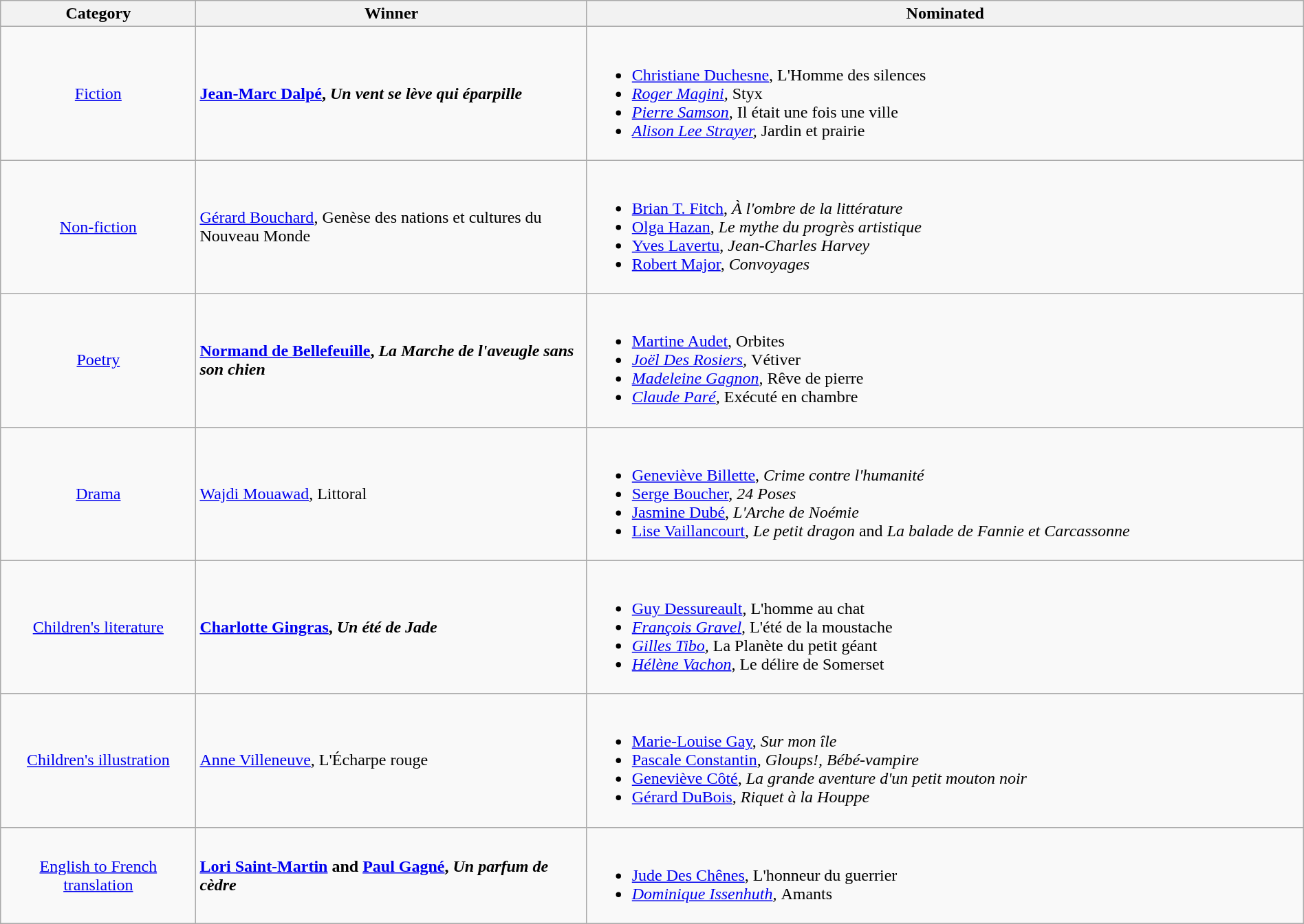<table class="wikitable" width="100%">
<tr>
<th width=15%>Category</th>
<th width=30%>Winner</th>
<th width=55%>Nominated</th>
</tr>
<tr>
<td align="center"><a href='#'>Fiction</a></td>
<td> <strong><a href='#'>Jean-Marc Dalpé</a>, <em>Un vent se lève qui éparpille<strong><em></td>
<td><br><ul><li><a href='#'>Christiane Duchesne</a>, </em>L'Homme des silences<em></li><li><a href='#'>Roger Magini</a>, </em>Styx<em></li><li><a href='#'>Pierre Samson</a>, </em>Il était une fois une ville<em></li><li><a href='#'>Alison Lee Strayer</a>, </em>Jardin et prairie<em></li></ul></td>
</tr>
<tr>
<td align="center"><a href='#'>Non-fiction</a></td>
<td> </strong><a href='#'>Gérard Bouchard</a>, </em>Genèse des nations et cultures du Nouveau Monde</em></strong></td>
<td><br><ul><li><a href='#'>Brian T. Fitch</a>, <em>À l'ombre de la littérature</em></li><li><a href='#'>Olga Hazan</a>, <em>Le mythe du progrès artistique</em></li><li><a href='#'>Yves Lavertu</a>, <em>Jean-Charles Harvey</em></li><li><a href='#'>Robert Major</a>, <em>Convoyages</em></li></ul></td>
</tr>
<tr>
<td align="center"><a href='#'>Poetry</a></td>
<td> <strong><a href='#'>Normand de Bellefeuille</a>, <em>La Marche de l'aveugle sans son chien<strong><em></td>
<td><br><ul><li><a href='#'>Martine Audet</a>, </em>Orbites<em></li><li><a href='#'>Joël Des Rosiers</a>, </em>Vétiver<em></li><li><a href='#'>Madeleine Gagnon</a>, </em>Rêve de pierre<em></li><li><a href='#'>Claude Paré</a>, </em>Exécuté en chambre<em></li></ul></td>
</tr>
<tr>
<td align="center"><a href='#'>Drama</a></td>
<td> </strong><a href='#'>Wajdi Mouawad</a>, </em>Littoral</em></strong></td>
<td><br><ul><li><a href='#'>Geneviève Billette</a>, <em>Crime contre l'humanité</em></li><li><a href='#'>Serge Boucher</a>, <em>24 Poses</em></li><li><a href='#'>Jasmine Dubé</a>, <em>L'Arche de Noémie</em></li><li><a href='#'>Lise Vaillancourt</a>, <em>Le petit dragon</em> and <em>La balade de Fannie et Carcassonne</em></li></ul></td>
</tr>
<tr>
<td align="center"><a href='#'>Children's literature</a></td>
<td> <strong><a href='#'>Charlotte Gingras</a>, <em>Un été de Jade<strong><em></td>
<td><br><ul><li><a href='#'>Guy Dessureault</a>, </em>L'homme au chat<em></li><li><a href='#'>François Gravel</a>, </em>L'été de la moustache<em></li><li><a href='#'>Gilles Tibo</a>, </em>La Planète du petit géant<em></li><li><a href='#'>Hélène Vachon</a>, </em>Le délire de Somerset<em></li></ul></td>
</tr>
<tr>
<td align="center"><a href='#'>Children's illustration</a></td>
<td> </strong><a href='#'>Anne Villeneuve</a>, </em>L'Écharpe rouge</em></strong></td>
<td><br><ul><li><a href='#'>Marie-Louise Gay</a>, <em>Sur mon île</em></li><li><a href='#'>Pascale Constantin</a>, <em>Gloups!, Bébé-vampire</em></li><li><a href='#'>Geneviève Côté</a>, <em>La grande aventure d'un petit mouton noir</em></li><li><a href='#'>Gérard DuBois</a>, <em>Riquet à la Houppe</em></li></ul></td>
</tr>
<tr>
<td align="center"><a href='#'>English to French translation</a></td>
<td> <strong><a href='#'>Lori Saint-Martin</a> and <a href='#'>Paul Gagné</a>, <em>Un parfum de cèdre<strong><em></td>
<td><br><ul><li><a href='#'>Jude Des Chênes</a>, </em>L'honneur du guerrier<em></li><li><a href='#'>Dominique Issenhuth</a>, </em>Amants<em></li></ul></td>
</tr>
</table>
